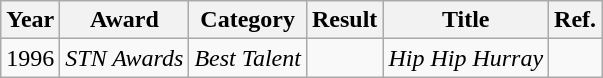<table class="wikitable">
<tr>
<th>Year</th>
<th>Award</th>
<th>Category</th>
<th>Result</th>
<th>Title</th>
<th>Ref.</th>
</tr>
<tr>
<td>1996</td>
<td><em>STN Awards</em></td>
<td><em>Best Talent</em></td>
<td></td>
<td><em>Hip Hip Hurray</em></td>
<td></td>
</tr>
</table>
